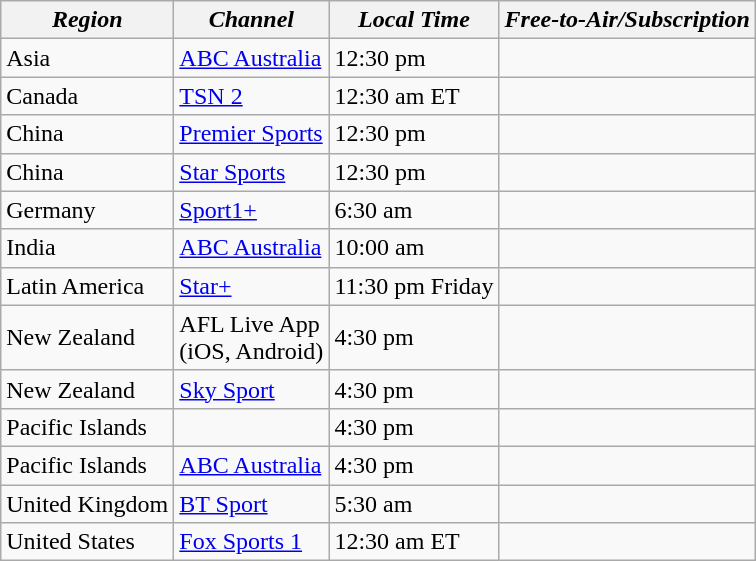<table class="wikitable">
<tr>
<th><em>Region</em></th>
<th><em>Channel</em></th>
<th><em>Local Time</em></th>
<th><em>Free-to-Air/Subscription</em></th>
</tr>
<tr>
<td>Asia</td>
<td><a href='#'>ABC Australia</a></td>
<td>12:30 pm</td>
<td></td>
</tr>
<tr>
<td>Canada</td>
<td><a href='#'>TSN 2</a></td>
<td>12:30 am ET</td>
<td></td>
</tr>
<tr>
<td>China</td>
<td><a href='#'>Premier Sports</a></td>
<td>12:30 pm</td>
<td></td>
</tr>
<tr>
<td>China</td>
<td><a href='#'>Star Sports</a></td>
<td>12:30 pm</td>
<td></td>
</tr>
<tr>
<td>Germany</td>
<td><a href='#'>Sport1+</a></td>
<td>6:30 am</td>
<td></td>
</tr>
<tr>
<td>India</td>
<td><a href='#'>ABC Australia</a></td>
<td>10:00 am</td>
<td></td>
</tr>
<tr>
<td>Latin America</td>
<td><a href='#'>Star+</a></td>
<td>11:30 pm Friday</td>
<td></td>
</tr>
<tr>
<td>New Zealand</td>
<td>AFL Live App<br>(iOS, Android)</td>
<td>4:30 pm</td>
<td></td>
</tr>
<tr>
<td>New Zealand</td>
<td><a href='#'>Sky Sport</a></td>
<td>4:30 pm</td>
<td></td>
</tr>
<tr>
<td>Pacific Islands</td>
<td></td>
<td>4:30 pm</td>
<td></td>
</tr>
<tr>
<td>Pacific Islands</td>
<td><a href='#'>ABC Australia</a></td>
<td>4:30 pm</td>
<td></td>
</tr>
<tr>
<td>United Kingdom</td>
<td><a href='#'>BT Sport</a></td>
<td>5:30 am</td>
<td></td>
</tr>
<tr>
<td>United States</td>
<td><a href='#'>Fox Sports 1</a></td>
<td>12:30 am ET</td>
<td></td>
</tr>
</table>
